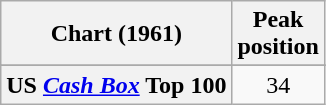<table class="wikitable sortable plainrowheaders" style="text-align:center">
<tr>
<th>Chart (1961)</th>
<th>Peak<br>position</th>
</tr>
<tr>
</tr>
<tr>
<th scope="row">US <a href='#'><em>Cash Box</em></a> Top 100</th>
<td>34</td>
</tr>
</table>
